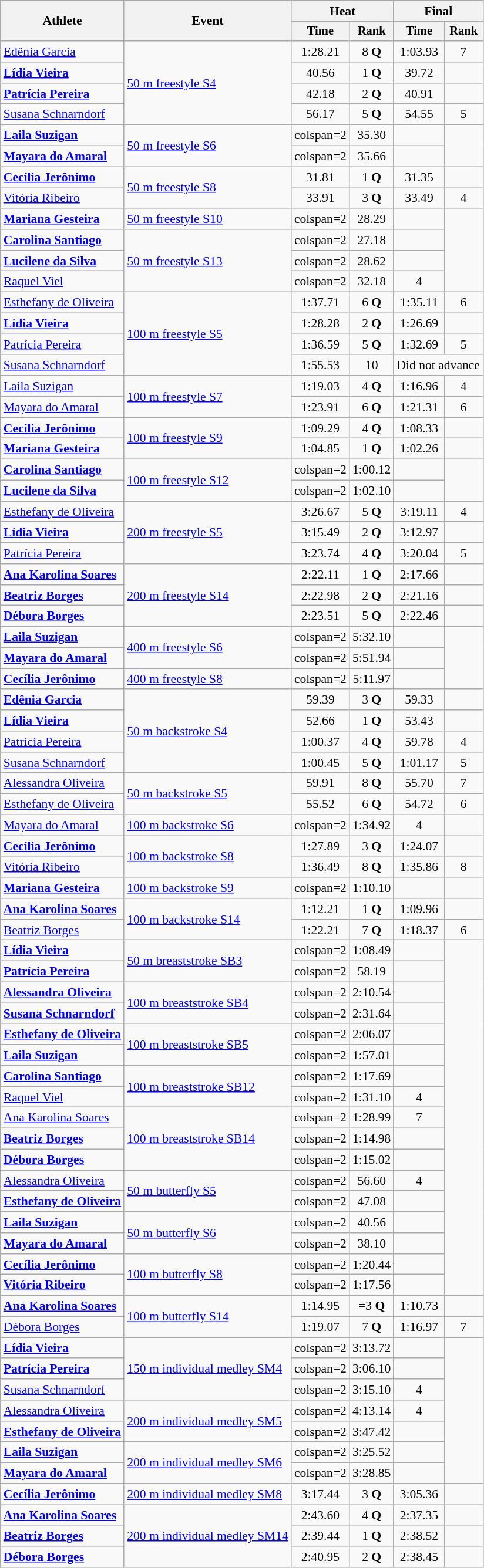<table class=wikitable style=font-size:90%;text-align:center>
<tr>
<th rowspan=2>Athlete</th>
<th rowspan=2>Event</th>
<th colspan=2>Heat</th>
<th colspan=2>Final</th>
</tr>
<tr style=font-size:95%>
<th>Time</th>
<th>Rank</th>
<th>Time</th>
<th>Rank</th>
</tr>
<tr align=center>
<td align=left><a href='#'>Edênia Garcia</a></td>
<td align=left rowspan=4><a href='#'>50 m freestyle S4</a></td>
<td>1:28.21</td>
<td>8 <strong>Q</strong></td>
<td>1:03.93</td>
<td>7</td>
</tr>
<tr align=center>
<td align=left><strong><a href='#'>Lídia Vieira</a></strong></td>
<td>40.56</td>
<td>1 <strong>Q</strong></td>
<td>39.72</td>
<td></td>
</tr>
<tr align=center>
<td align=left><strong><a href='#'>Patrícia Pereira</a></strong></td>
<td>42.18</td>
<td>2 <strong>Q</strong></td>
<td>40.91</td>
<td></td>
</tr>
<tr align=center>
<td align=left><a href='#'>Susana Schnarndorf</a></td>
<td>56.17</td>
<td>5 <strong>Q</strong></td>
<td>54.55</td>
<td>5</td>
</tr>
<tr align=center>
<td align=left><strong><a href='#'>Laila Suzigan</a></strong></td>
<td align=left rowspan=2><a href='#'>50 m freestyle S6</a></td>
<td>colspan=2 </td>
<td>35.30</td>
<td></td>
</tr>
<tr align=center>
<td align=left><strong><a href='#'>Mayara do Amaral</a></strong></td>
<td>colspan=2 </td>
<td>35.66</td>
<td></td>
</tr>
<tr align=center>
<td align=left><strong><a href='#'>Cecília Jerônimo</a></strong></td>
<td align=left rowspan=2><a href='#'>50 m freestyle S8</a></td>
<td>31.81</td>
<td>1 <strong>Q</strong></td>
<td>31.35</td>
<td></td>
</tr>
<tr align=center>
<td align=left><a href='#'>Vitória Ribeiro</a></td>
<td>33.91</td>
<td>3 <strong>Q</strong></td>
<td>33.49</td>
<td>4</td>
</tr>
<tr align=center>
<td align=left><strong><a href='#'>Mariana Gesteira</a></strong></td>
<td align=left><a href='#'>50 m freestyle S10</a></td>
<td>colspan=2 </td>
<td>28.29</td>
<td></td>
</tr>
<tr align=center>
<td align=left><strong><a href='#'>Carolina Santiago</a></strong></td>
<td align=left rowspan=3><a href='#'>50 m freestyle S13</a></td>
<td>colspan=2 </td>
<td>27.18</td>
<td></td>
</tr>
<tr align=center>
<td align=left><strong><a href='#'>Lucilene da Silva</a></strong></td>
<td>colspan=2 </td>
<td>28.62</td>
<td></td>
</tr>
<tr align=center>
<td align=left><a href='#'>Raquel Viel</a></td>
<td>colspan=2 </td>
<td>32.18</td>
<td>4</td>
</tr>
<tr align=center>
<td align=left><a href='#'>Esthefany de Oliveira</a></td>
<td align=left rowspan=4><a href='#'>100 m freestyle S5</a></td>
<td>1:37.71</td>
<td>6 <strong>Q</strong></td>
<td>1:35.11</td>
<td>6</td>
</tr>
<tr align=center>
<td align=left><strong><a href='#'>Lídia Vieira</a></strong></td>
<td>1:28.28</td>
<td>2 <strong>Q</strong></td>
<td>1:26.69</td>
<td></td>
</tr>
<tr align=center>
<td align=left><a href='#'>Patrícia Pereira</a></td>
<td>1:36.59</td>
<td>5 <strong>Q</strong></td>
<td>1:32.69</td>
<td>5</td>
</tr>
<tr align=center>
<td align=left><a href='#'>Susana Schnarndorf</a></td>
<td>1:55.53</td>
<td>10</td>
<td colspan=2>Did not advance</td>
</tr>
<tr align=center>
<td align=left><a href='#'>Laila Suzigan</a></td>
<td align=left rowspan=2><a href='#'>100 m freestyle S7</a></td>
<td>1:19.03</td>
<td>4 <strong>Q</strong></td>
<td>1:16.96</td>
<td>4</td>
</tr>
<tr align=center>
<td align=left><a href='#'>Mayara do Amaral</a></td>
<td>1:23.91</td>
<td>6 <strong>Q</strong></td>
<td>1:21.31</td>
<td>6</td>
</tr>
<tr align=center>
<td align=left><strong><a href='#'>Cecília Jerônimo</a></strong></td>
<td align=left rowspan=2><a href='#'>100 m freestyle S9</a></td>
<td>1:09.29</td>
<td>4 <strong>Q</strong></td>
<td>1:08.33</td>
<td></td>
</tr>
<tr align=center>
<td align=left><strong><a href='#'>Mariana Gesteira</a></strong></td>
<td>1:04.85</td>
<td>1 <strong>Q</strong></td>
<td>1:02.26</td>
<td></td>
</tr>
<tr align=center>
<td align=left><strong><a href='#'>Carolina Santiago</a></strong></td>
<td align=left rowspan=2><a href='#'>100 m freestyle S12</a></td>
<td>colspan=2 </td>
<td>1:00.12</td>
<td></td>
</tr>
<tr align=center>
<td align=left><strong><a href='#'>Lucilene da Silva</a></strong></td>
<td>colspan=2 </td>
<td>1:02.10</td>
<td></td>
</tr>
<tr align=center>
<td align=left><a href='#'>Esthefany de Oliveira</a></td>
<td align=left rowspan=3><a href='#'>200 m freestyle S5</a></td>
<td>3:26.67</td>
<td>5 <strong>Q</strong></td>
<td>3:19.11</td>
<td>4</td>
</tr>
<tr align=center>
<td align=left><strong><a href='#'>Lídia Vieira</a></strong></td>
<td>3:15.49</td>
<td>2 <strong>Q</strong></td>
<td>3:12.97</td>
<td></td>
</tr>
<tr align=center>
<td align=left><a href='#'>Patrícia Pereira</a></td>
<td>3:23.74</td>
<td>4 <strong>Q</strong></td>
<td>3:20.04</td>
<td>5</td>
</tr>
<tr align=center>
<td align=left><strong><a href='#'>Ana Karolina Soares</a></strong></td>
<td align=left rowspan=3><a href='#'>200 m freestyle S14</a></td>
<td>2:22.11</td>
<td>1 <strong>Q</strong></td>
<td>2:17.66</td>
<td></td>
</tr>
<tr align=center>
<td align=left><strong><a href='#'>Beatriz Borges</a></strong></td>
<td>2:22.98</td>
<td>2 <strong>Q</strong></td>
<td>2:21.16</td>
<td></td>
</tr>
<tr align=center>
<td align=left><strong><a href='#'>Débora Borges</a></strong></td>
<td>2:23.51</td>
<td>5 <strong>Q</strong></td>
<td>2:22.46</td>
<td></td>
</tr>
<tr align=center>
<td align=left><strong><a href='#'>Laila Suzigan</a></strong></td>
<td align=left rowspan=2><a href='#'>400 m freestyle S6</a></td>
<td>colspan=2 </td>
<td>5:32.10</td>
<td></td>
</tr>
<tr align=center>
<td align=left><strong><a href='#'>Mayara do Amaral</a></strong></td>
<td>colspan=2 </td>
<td>5:51.94</td>
<td></td>
</tr>
<tr align=center>
<td align=left><strong><a href='#'>Cecília Jerônimo</a></strong></td>
<td align=left><a href='#'>400 m freestyle S8</a></td>
<td>colspan=2 </td>
<td>5:11.97</td>
<td></td>
</tr>
<tr align=center>
<td align=left><strong><a href='#'>Edênia Garcia</a></strong></td>
<td align=left rowspan=4><a href='#'>50 m backstroke S4</a></td>
<td>59.39</td>
<td>3 <strong>Q</strong></td>
<td>59.33</td>
<td></td>
</tr>
<tr align=center>
<td align=left><strong><a href='#'>Lídia Vieira</a></strong></td>
<td>52.66</td>
<td>1 <strong>Q</strong></td>
<td>53.43</td>
<td></td>
</tr>
<tr align=center>
<td align=left><a href='#'>Patrícia Pereira</a></td>
<td>1:00.37</td>
<td>4 <strong>Q</strong></td>
<td>59.78</td>
<td>4</td>
</tr>
<tr align=center>
<td align=left><a href='#'>Susana Schnarndorf</a></td>
<td>1:00.45</td>
<td>5 <strong>Q</strong></td>
<td>1:01.17</td>
<td>5</td>
</tr>
<tr align=center>
<td align=left><a href='#'>Alessandra Oliveira</a></td>
<td align=left rowspan=2><a href='#'>50 m backstroke S5</a></td>
<td>59.91</td>
<td>8 <strong>Q</strong></td>
<td>55.70</td>
<td>7</td>
</tr>
<tr align=center>
<td align=left><a href='#'>Esthefany de Oliveira</a></td>
<td>55.52</td>
<td>6 <strong>Q</strong></td>
<td>54.72</td>
<td>6</td>
</tr>
<tr align=center>
<td align=left><a href='#'>Mayara do Amaral</a></td>
<td align=left><a href='#'>100 m backstroke S6</a></td>
<td>colspan=2 </td>
<td>1:34.92</td>
<td>4</td>
</tr>
<tr align=center>
<td align=left><strong><a href='#'>Cecília Jerônimo</a></strong></td>
<td align=left rowspan=2><a href='#'>100 m backstroke S8</a></td>
<td>1:27.89</td>
<td>3 <strong>Q</strong></td>
<td>1:24.07</td>
<td></td>
</tr>
<tr align=center>
<td align=left><a href='#'>Vitória Ribeiro</a></td>
<td>1:36.49</td>
<td>8 <strong>Q</strong></td>
<td>1:35.86</td>
<td>8</td>
</tr>
<tr align=center>
<td align=left><strong><a href='#'>Mariana Gesteira</a></strong></td>
<td align=left><a href='#'>100 m backstroke S9</a></td>
<td>colspan=2 </td>
<td>1:10.10</td>
<td></td>
</tr>
<tr align=center>
<td align=left><strong><a href='#'>Ana Karolina Soares</a></strong></td>
<td align=left rowspan=2><a href='#'>100 m backstroke S14</a></td>
<td>1:12.21</td>
<td>1 <strong>Q</strong></td>
<td>1:09.96</td>
<td></td>
</tr>
<tr align=center>
<td align=left><a href='#'>Beatriz Borges</a></td>
<td>1:22.21</td>
<td>7 <strong>Q</strong></td>
<td>1:18.37</td>
<td>6</td>
</tr>
<tr align=center>
<td align=left><strong><a href='#'>Lídia Vieira</a></strong></td>
<td align=left rowspan=2><a href='#'>50 m breaststroke SB3</a></td>
<td>colspan=2 </td>
<td>1:08.49</td>
<td></td>
</tr>
<tr align=center>
<td align=left><strong><a href='#'>Patrícia Pereira</a></strong></td>
<td>colspan=2 </td>
<td>58.19</td>
<td></td>
</tr>
<tr align=center>
<td align=left><strong><a href='#'>Alessandra Oliveira</a></strong></td>
<td align=left rowspan=2><a href='#'>100 m breaststroke SB4</a></td>
<td>colspan=2 </td>
<td>2:10.54</td>
<td></td>
</tr>
<tr align=center>
<td align=left><strong><a href='#'>Susana Schnarndorf</a></strong></td>
<td>colspan=2 </td>
<td>2:31.64</td>
<td></td>
</tr>
<tr align=center>
<td align=left><strong><a href='#'>Esthefany de Oliveira</a></strong></td>
<td align=left rowspan=2><a href='#'>100 m breaststroke SB5</a></td>
<td>colspan=2 </td>
<td>2:06.07</td>
<td></td>
</tr>
<tr align=center>
<td align=left><strong><a href='#'>Laila Suzigan</a></strong></td>
<td>colspan=2 </td>
<td>1:57.01</td>
<td></td>
</tr>
<tr align=center>
<td align=left><strong><a href='#'>Carolina Santiago</a></strong></td>
<td align=left rowspan=2><a href='#'>100 m breaststroke SB12</a></td>
<td>colspan=2 </td>
<td>1:17.69</td>
<td></td>
</tr>
<tr align=center>
<td align=left><a href='#'>Raquel Viel</a></td>
<td>colspan=2 </td>
<td>1:31.10</td>
<td>4</td>
</tr>
<tr align=center>
<td align=left><a href='#'>Ana Karolina Soares</a></td>
<td align=left rowspan=3><a href='#'>100 m breaststroke SB14</a></td>
<td>colspan=2 </td>
<td>1:28.99</td>
<td>7</td>
</tr>
<tr align=center>
<td align=left><strong><a href='#'>Beatriz Borges</a></strong></td>
<td>colspan=2 </td>
<td>1:14.98</td>
<td></td>
</tr>
<tr align=center>
<td align=left><strong><a href='#'>Débora Borges</a></strong></td>
<td>colspan=2 </td>
<td>1:15.02</td>
<td></td>
</tr>
<tr align=center>
<td align=left><a href='#'>Alessandra Oliveira</a></td>
<td align=left rowspan=2><a href='#'>50 m butterfly S5</a></td>
<td>colspan=2 </td>
<td>56.60</td>
<td>4</td>
</tr>
<tr align=center>
<td align=left><strong><a href='#'>Esthefany de Oliveira</a></strong></td>
<td>colspan=2 </td>
<td>47.08</td>
<td></td>
</tr>
<tr align=center>
<td align=left><strong><a href='#'>Laila Suzigan</a></strong></td>
<td align=left rowspan=2><a href='#'>50 m butterfly S6</a></td>
<td>colspan=2 </td>
<td>40.56</td>
<td></td>
</tr>
<tr align=center>
<td align=left><strong><a href='#'>Mayara do Amaral</a></strong></td>
<td>colspan=2 </td>
<td>38.10</td>
<td></td>
</tr>
<tr align=center>
<td align=left><strong><a href='#'>Cecília Jerônimo</a></strong></td>
<td align=left rowspan=2><a href='#'>100 m butterfly S8</a></td>
<td>colspan=2 </td>
<td>1:20.44</td>
<td></td>
</tr>
<tr align=center>
<td align=left><strong><a href='#'>Vitória Ribeiro</a></strong></td>
<td>colspan=2 </td>
<td>1:17.56</td>
<td></td>
</tr>
<tr align=center>
<td align=left><strong><a href='#'>Ana Karolina Soares</a></strong></td>
<td align=left rowspan=2><a href='#'>100 m butterfly S14</a></td>
<td>1:14.95</td>
<td>=3 <strong>Q</strong></td>
<td>1:10.73</td>
<td></td>
</tr>
<tr align=center>
<td align=left><a href='#'>Débora Borges</a></td>
<td>1:19.07</td>
<td>7 <strong>Q</strong></td>
<td>1:16.97</td>
<td>7</td>
</tr>
<tr align=center>
<td align=left><strong><a href='#'>Lídia Vieira</a></strong></td>
<td align=left rowspan=3><a href='#'>150 m individual medley SM4</a></td>
<td>colspan=2 </td>
<td>3:13.72</td>
<td></td>
</tr>
<tr align=center>
<td align=left><strong><a href='#'>Patrícia Pereira</a></strong></td>
<td>colspan=2 </td>
<td>3:06.10</td>
<td></td>
</tr>
<tr align=center>
<td align=left><a href='#'>Susana Schnarndorf</a></td>
<td>colspan=2 </td>
<td>3:15.10</td>
<td>4</td>
</tr>
<tr align=center>
<td align=left><a href='#'>Alessandra Oliveira</a></td>
<td align=left rowspan=2><a href='#'>200 m individual medley SM5</a></td>
<td>colspan=2 </td>
<td>4:13.14</td>
<td>4</td>
</tr>
<tr align=center>
<td align=left><strong><a href='#'>Esthefany de Oliveira</a></strong></td>
<td>colspan=2 </td>
<td>3:47.42</td>
<td></td>
</tr>
<tr align=center>
<td align=left><strong><a href='#'>Laila Suzigan</a></strong></td>
<td align=left rowspan=2><a href='#'>200 m individual medley SM6</a></td>
<td>colspan=2 </td>
<td>3:25.52</td>
<td></td>
</tr>
<tr align=center>
<td align=left><strong><a href='#'>Mayara do Amaral</a></strong></td>
<td>colspan=2 </td>
<td>3:28.85</td>
<td></td>
</tr>
<tr align=center>
<td align=left><strong><a href='#'>Cecília Jerônimo</a></strong></td>
<td align=left><a href='#'>200 m individual medley SM8</a></td>
<td>3:17.44</td>
<td>3 <strong>Q</strong></td>
<td>3:05.36</td>
<td></td>
</tr>
<tr align=center>
<td align=left><strong><a href='#'>Ana Karolina Soares</a></strong></td>
<td align=left rowspan=3><a href='#'>200 m individual medley SM14</a></td>
<td>2:43.60</td>
<td>4 <strong>Q</strong></td>
<td>2:37.35</td>
<td></td>
</tr>
<tr align=center>
<td align=left><strong><a href='#'>Beatriz Borges</a></strong></td>
<td>2:39.44</td>
<td>1 <strong>Q</strong></td>
<td>2:38.52</td>
<td></td>
</tr>
<tr align=center>
<td align=left><strong><a href='#'>Débora Borges</a></strong></td>
<td>2:40.95</td>
<td>2 <strong>Q</strong></td>
<td>2:38.45</td>
<td></td>
</tr>
</table>
